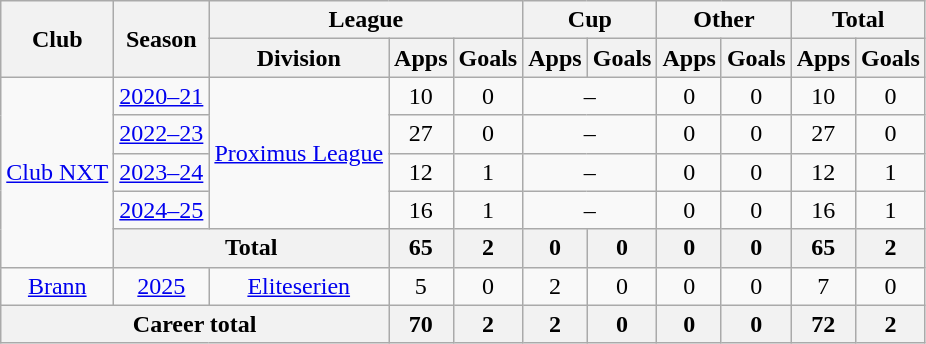<table class="wikitable" style="text-align: center">
<tr>
<th rowspan="2">Club</th>
<th rowspan="2">Season</th>
<th colspan="3">League</th>
<th colspan="2">Cup</th>
<th colspan="2">Other</th>
<th colspan="2">Total</th>
</tr>
<tr>
<th>Division</th>
<th>Apps</th>
<th>Goals</th>
<th>Apps</th>
<th>Goals</th>
<th>Apps</th>
<th>Goals</th>
<th>Apps</th>
<th>Goals</th>
</tr>
<tr>
<td rowspan="5"><a href='#'>Club NXT</a></td>
<td><a href='#'>2020–21</a></td>
<td rowspan="4"><a href='#'>Proximus League</a></td>
<td>10</td>
<td>0</td>
<td colspan="2">–</td>
<td>0</td>
<td>0</td>
<td>10</td>
<td>0</td>
</tr>
<tr>
<td><a href='#'>2022–23</a></td>
<td>27</td>
<td>0</td>
<td colspan="2">–</td>
<td>0</td>
<td>0</td>
<td>27</td>
<td>0</td>
</tr>
<tr>
<td><a href='#'>2023–24</a></td>
<td>12</td>
<td>1</td>
<td colspan="2">–</td>
<td>0</td>
<td>0</td>
<td>12</td>
<td>1</td>
</tr>
<tr>
<td><a href='#'>2024–25</a></td>
<td>16</td>
<td>1</td>
<td colspan="2">–</td>
<td>0</td>
<td>0</td>
<td>16</td>
<td>1</td>
</tr>
<tr>
<th colspan="2">Total</th>
<th>65</th>
<th>2</th>
<th>0</th>
<th>0</th>
<th>0</th>
<th>0</th>
<th>65</th>
<th>2</th>
</tr>
<tr>
<td><a href='#'>Brann</a></td>
<td><a href='#'>2025</a></td>
<td><a href='#'>Eliteserien</a></td>
<td>5</td>
<td>0</td>
<td>2</td>
<td>0</td>
<td>0</td>
<td>0</td>
<td>7</td>
<td>0</td>
</tr>
<tr>
<th colspan=3>Career total</th>
<th>70</th>
<th>2</th>
<th>2</th>
<th>0</th>
<th>0</th>
<th>0</th>
<th>72</th>
<th>2</th>
</tr>
</table>
